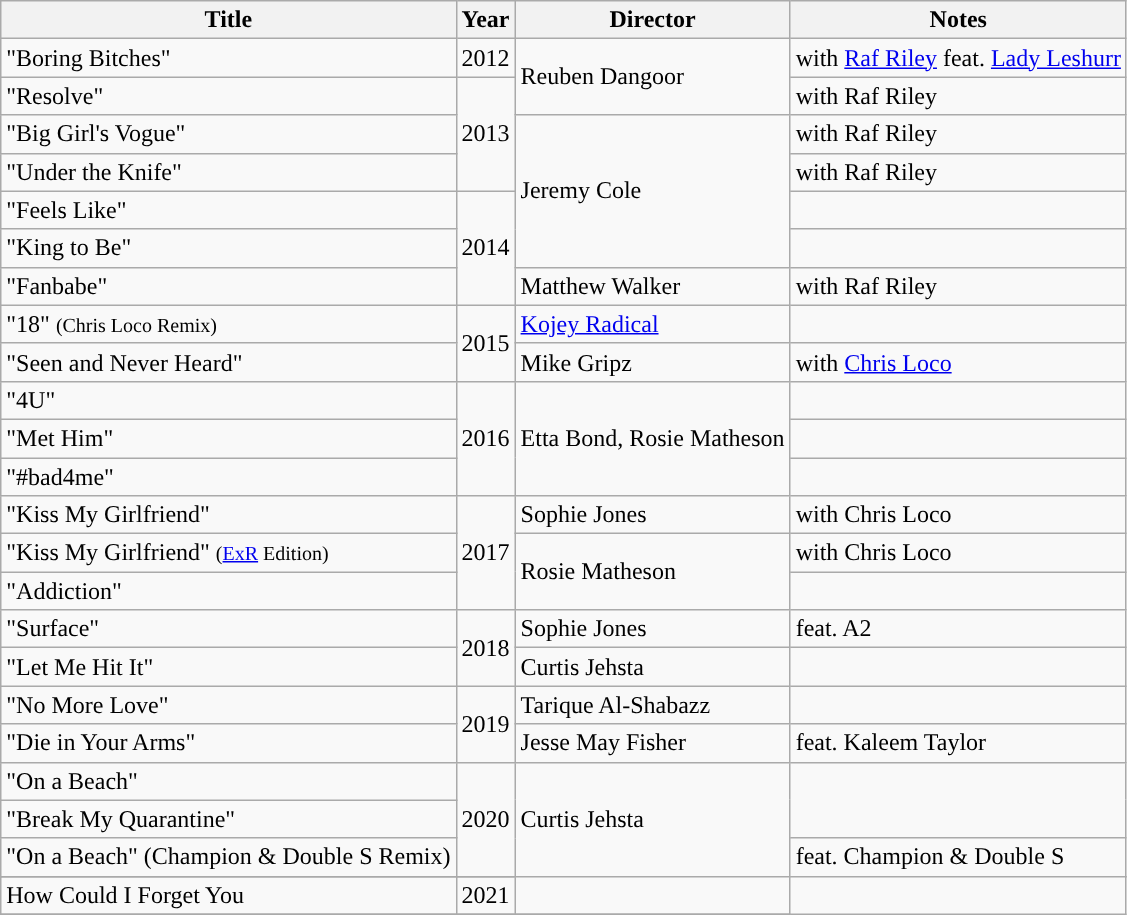<table class="wikitable sortable plainrowheaders">
<tr>
<th style="text-align:center;">Title</th>
<th style="text-align:center;">Year</th>
<th style="text-align:center;">Director</th>
<th class="unsortable" style="text-align:center;">Notes</th>
</tr>
<tr>
<td>"Boring Bitches"</td>
<td style="text-align:center;">2012</td>
<td rowspan="2">Reuben Dangoor</td>
<td>with <a href='#'>Raf Riley</a> feat. <a href='#'>Lady Leshurr</a></td>
</tr>
<tr>
<td>"Resolve"</td>
<td rowspan="3" style="text-align:center;">2013</td>
<td>with Raf Riley</td>
</tr>
<tr>
<td>"Big Girl's Vogue"</td>
<td rowspan="4">Jeremy Cole</td>
<td>with Raf Riley</td>
</tr>
<tr>
<td>"Under the Knife"</td>
<td>with Raf Riley </td>
</tr>
<tr>
<td>"Feels Like"</td>
<td rowspan="3" style="text-align:center;">2014</td>
<td></td>
</tr>
<tr>
<td>"King to Be"</td>
<td></td>
</tr>
<tr>
<td>"Fanbabe"</td>
<td>Matthew Walker</td>
<td>with Raf Riley </td>
</tr>
<tr>
<td>"18" <small>(Chris Loco Remix)</small></td>
<td rowspan="2" style="text-align:center;">2015</td>
<td><a href='#'>Kojey Radical</a></td>
<td></td>
</tr>
<tr>
<td>"Seen and Never Heard"</td>
<td>Mike Gripz</td>
<td>with <a href='#'>Chris Loco</a></td>
</tr>
<tr>
<td>"4U"</td>
<td rowspan="3" style="text-align:center;">2016</td>
<td rowspan="3">Etta Bond, Rosie Matheson</td>
<td></td>
</tr>
<tr>
<td>"Met Him"</td>
<td></td>
</tr>
<tr>
<td>"#bad4me"</td>
<td></td>
</tr>
<tr>
<td>"Kiss My Girlfriend"</td>
<td rowspan="3" style="text-align:center;">2017</td>
<td>Sophie Jones</td>
<td>with Chris Loco</td>
</tr>
<tr>
<td>"Kiss My Girlfriend" <small>(<a href='#'>ExR</a> Edition)</small></td>
<td rowspan="2">Rosie Matheson</td>
<td>with Chris Loco</td>
</tr>
<tr>
<td>"Addiction"</td>
<td></td>
</tr>
<tr>
<td>"Surface"</td>
<td rowspan="2" style="text-align:center;">2018</td>
<td>Sophie Jones</td>
<td>feat. A2</td>
</tr>
<tr>
<td>"Let Me Hit It"</td>
<td>Curtis Jehsta</td>
<td></td>
</tr>
<tr>
<td>"No More Love"</td>
<td rowspan="2" style="text-align:center;">2019</td>
<td>Tarique Al-Shabazz</td>
</tr>
<tr>
<td>"Die in Your Arms"</td>
<td>Jesse May Fisher</td>
<td>feat. Kaleem Taylor</td>
</tr>
<tr>
<td>"On a Beach"</td>
<td rowspan="3" style="text-align:center;">2020</td>
<td rowspan="4" style="text-align:left">Curtis Jehsta</td>
</tr>
<tr>
<td>"Break My Quarantine"</td>
</tr>
<tr>
<td>"On a Beach" (Champion & Double S Remix)</td>
<td>feat. Champion & Double S</td>
</tr>
<tr>
</tr>
<tr>
<td>How Could I Forget You</td>
<td style="text-align:center;">2021</td>
<td></td>
</tr>
<tr>
</tr>
</table>
